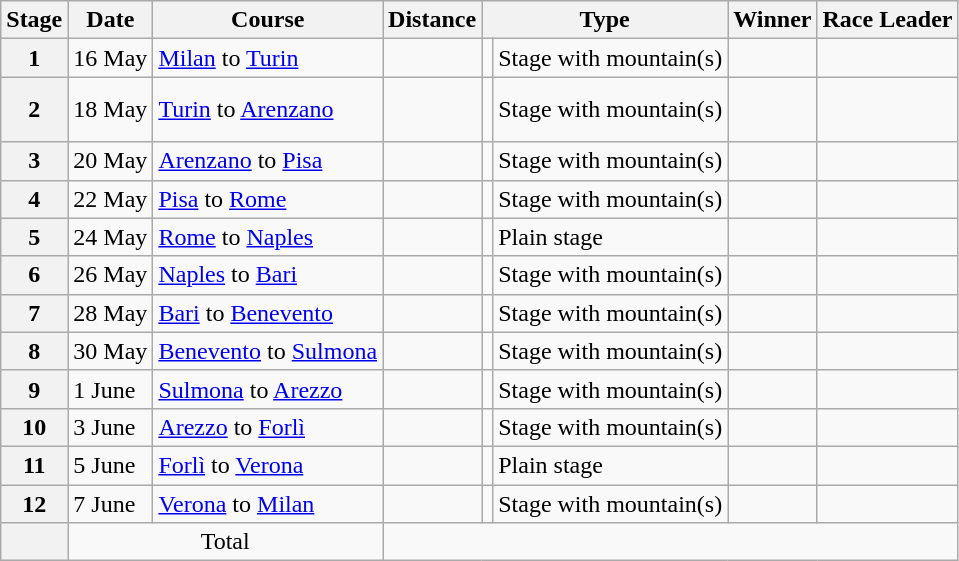<table class="wikitable">
<tr style="background:#efefef;">
<th>Stage</th>
<th>Date</th>
<th>Course</th>
<th>Distance</th>
<th colspan="2">Type</th>
<th>Winner</th>
<th>Race Leader</th>
</tr>
<tr>
<th style="text-align:center">1</th>
<td>16 May</td>
<td><a href='#'>Milan</a> to <a href='#'>Turin</a></td>
<td></td>
<td style="text-align:center;"></td>
<td>Stage with mountain(s)</td>
<td></td>
<td></td>
</tr>
<tr>
<th style="text-align:center">2</th>
<td>18 May</td>
<td><a href='#'>Turin</a> to <a href='#'>Arenzano</a></td>
<td></td>
<td style="text-align:center;"></td>
<td>Stage with mountain(s)</td>
<td></td>
<td><br> <br> </td>
</tr>
<tr>
<th style="text-align:center">3</th>
<td>20 May</td>
<td><a href='#'>Arenzano</a> to <a href='#'>Pisa</a></td>
<td></td>
<td style="text-align:center;"></td>
<td>Stage with mountain(s)</td>
<td></td>
<td><br> </td>
</tr>
<tr>
<th style="text-align:center">4</th>
<td>22 May</td>
<td><a href='#'>Pisa</a> to <a href='#'>Rome</a></td>
<td></td>
<td style="text-align:center;"></td>
<td>Stage with mountain(s)</td>
<td></td>
<td></td>
</tr>
<tr>
<th style="text-align:center">5</th>
<td>24 May</td>
<td><a href='#'>Rome</a> to <a href='#'>Naples</a></td>
<td></td>
<td style="text-align:center;"></td>
<td>Plain stage</td>
<td></td>
<td></td>
</tr>
<tr>
<th style="text-align:center">6</th>
<td>26 May</td>
<td><a href='#'>Naples</a> to <a href='#'>Bari</a></td>
<td></td>
<td style="text-align:center;"></td>
<td>Stage with mountain(s)</td>
<td></td>
<td></td>
</tr>
<tr>
<th style="text-align:center">7</th>
<td>28 May</td>
<td><a href='#'>Bari</a> to <a href='#'>Benevento</a></td>
<td></td>
<td style="text-align:center;"></td>
<td>Stage with mountain(s)</td>
<td></td>
<td></td>
</tr>
<tr>
<th style="text-align:center">8</th>
<td>30 May</td>
<td><a href='#'>Benevento</a> to <a href='#'>Sulmona</a></td>
<td></td>
<td style="text-align:center;"></td>
<td>Stage with mountain(s)</td>
<td></td>
<td></td>
</tr>
<tr>
<th style="text-align:center">9</th>
<td>1 June</td>
<td><a href='#'>Sulmona</a> to <a href='#'>Arezzo</a></td>
<td></td>
<td style="text-align:center;"></td>
<td>Stage with mountain(s)</td>
<td></td>
<td></td>
</tr>
<tr>
<th style="text-align:center">10</th>
<td>3 June</td>
<td><a href='#'>Arezzo</a> to <a href='#'>Forlì</a></td>
<td></td>
<td style="text-align:center;"></td>
<td>Stage with mountain(s)</td>
<td></td>
<td></td>
</tr>
<tr>
<th style="text-align:center">11</th>
<td>5 June</td>
<td><a href='#'>Forlì</a> to <a href='#'>Verona</a></td>
<td></td>
<td style="text-align:center;"></td>
<td>Plain stage</td>
<td></td>
<td></td>
</tr>
<tr>
<th style="text-align:center">12</th>
<td>7 June</td>
<td><a href='#'>Verona</a> to <a href='#'>Milan</a></td>
<td></td>
<td style="text-align:center;"></td>
<td>Stage with mountain(s)</td>
<td></td>
<td></td>
</tr>
<tr>
<th></th>
<td colspan="2" style="text-align:center;">Total</td>
<td colspan="5" style="text-align:center;"></td>
</tr>
</table>
